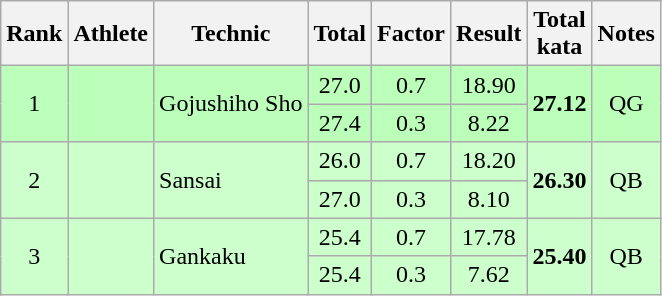<table class="wikitable" style="text-align:center">
<tr>
<th>Rank</th>
<th>Athlete</th>
<th>Technic</th>
<th>Total</th>
<th>Factor</th>
<th>Result</th>
<th>Total<br>kata</th>
<th>Notes</th>
</tr>
<tr bgcolor=bbffbb>
<td rowspan=2>1</td>
<td rowspan=2 align=left></td>
<td rowspan=2 align=left>Gojushiho Sho</td>
<td>27.0</td>
<td>0.7</td>
<td>18.90</td>
<td rowspan=2><strong>27.12</strong></td>
<td rowspan=2>QG</td>
</tr>
<tr bgcolor=bbffbb>
<td>27.4</td>
<td>0.3</td>
<td>8.22</td>
</tr>
<tr bgcolor=ccffcc>
<td rowspan=2>2</td>
<td rowspan=2 align=left></td>
<td rowspan=2 align=left>Sansai</td>
<td>26.0</td>
<td>0.7</td>
<td>18.20</td>
<td rowspan=2><strong>26.30</strong></td>
<td rowspan=2>QB</td>
</tr>
<tr bgcolor=ccffcc>
<td>27.0</td>
<td>0.3</td>
<td>8.10</td>
</tr>
<tr bgcolor=ccffcc>
<td rowspan=2>3</td>
<td rowspan=2 align=left></td>
<td rowspan=2 align=left>Gankaku</td>
<td>25.4</td>
<td>0.7</td>
<td>17.78</td>
<td rowspan=2><strong>25.40</strong></td>
<td rowspan=2>QB</td>
</tr>
<tr bgcolor=ccffcc>
<td>25.4</td>
<td>0.3</td>
<td>7.62</td>
</tr>
</table>
